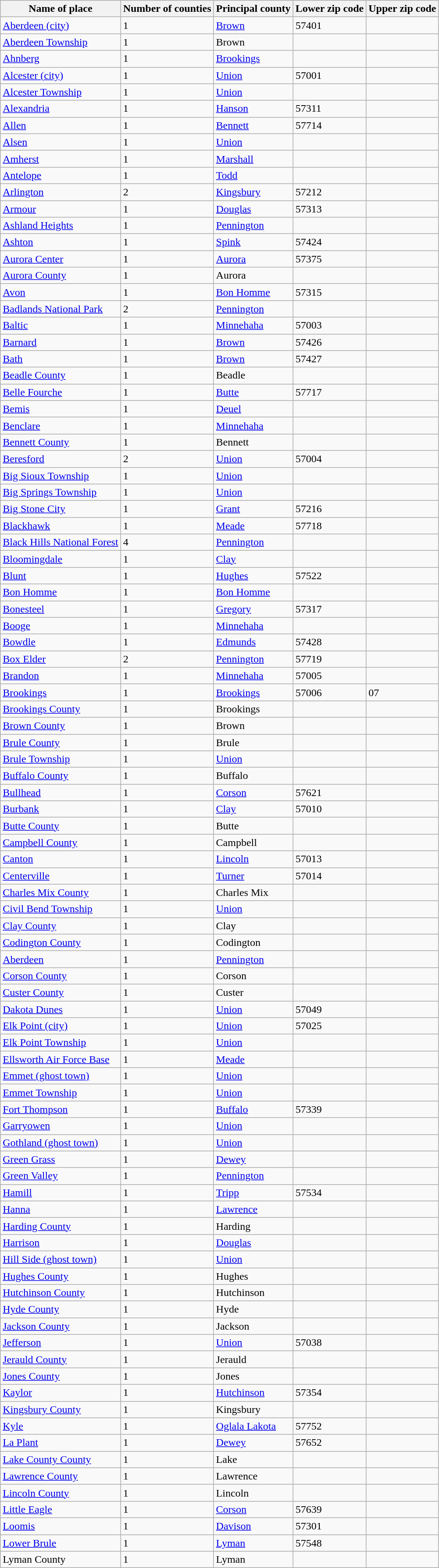<table class="wikitable">
<tr>
<th>Name of place</th>
<th>Number of counties</th>
<th>Principal county</th>
<th>Lower zip code</th>
<th>Upper zip code</th>
</tr>
<tr --->
<td><a href='#'>Aberdeen (city)</a></td>
<td>1</td>
<td><a href='#'>Brown</a></td>
<td>57401</td>
<td></td>
</tr>
<tr --->
<td><a href='#'>Aberdeen Township</a></td>
<td>1</td>
<td>Brown</td>
<td></td>
<td></td>
</tr>
<tr --->
<td><a href='#'>Ahnberg</a></td>
<td>1</td>
<td><a href='#'>Brookings</a></td>
<td></td>
<td></td>
</tr>
<tr --->
<td><a href='#'>Alcester (city)</a></td>
<td>1</td>
<td><a href='#'>Union</a></td>
<td>57001</td>
<td></td>
</tr>
<tr --->
<td><a href='#'>Alcester Township</a></td>
<td>1</td>
<td><a href='#'>Union</a></td>
<td></td>
<td></td>
</tr>
<tr --->
<td><a href='#'>Alexandria</a></td>
<td>1</td>
<td><a href='#'>Hanson</a></td>
<td>57311</td>
<td></td>
</tr>
<tr --->
<td><a href='#'>Allen</a></td>
<td>1</td>
<td><a href='#'>Bennett</a></td>
<td>57714</td>
<td></td>
</tr>
<tr --->
<td><a href='#'>Alsen</a></td>
<td>1</td>
<td><a href='#'>Union</a></td>
<td></td>
<td></td>
</tr>
<tr --->
<td><a href='#'>Amherst</a></td>
<td>1</td>
<td><a href='#'>Marshall</a></td>
<td></td>
<td></td>
</tr>
<tr --->
<td><a href='#'>Antelope</a></td>
<td>1</td>
<td><a href='#'>Todd</a></td>
<td></td>
<td></td>
</tr>
<tr --->
<td><a href='#'>Arlington</a></td>
<td>2</td>
<td><a href='#'>Kingsbury</a></td>
<td>57212</td>
<td></td>
</tr>
<tr --->
<td><a href='#'>Armour</a></td>
<td>1</td>
<td><a href='#'>Douglas</a></td>
<td>57313</td>
<td></td>
</tr>
<tr --->
<td><a href='#'>Ashland Heights</a></td>
<td>1</td>
<td><a href='#'>Pennington</a></td>
<td></td>
<td></td>
</tr>
<tr --->
<td><a href='#'>Ashton</a></td>
<td>1</td>
<td><a href='#'>Spink</a></td>
<td>57424</td>
<td></td>
</tr>
<tr --->
<td><a href='#'>Aurora Center</a></td>
<td>1</td>
<td><a href='#'>Aurora</a></td>
<td>57375</td>
<td></td>
</tr>
<tr --->
<td><a href='#'>Aurora County</a></td>
<td>1</td>
<td>Aurora</td>
<td></td>
<td></td>
</tr>
<tr --->
<td><a href='#'>Avon</a></td>
<td>1</td>
<td><a href='#'>Bon Homme</a></td>
<td>57315</td>
<td></td>
</tr>
<tr --->
<td><a href='#'>Badlands National Park</a></td>
<td>2</td>
<td><a href='#'>Pennington</a></td>
<td></td>
<td></td>
</tr>
<tr --->
<td><a href='#'>Baltic</a></td>
<td>1</td>
<td><a href='#'>Minnehaha</a></td>
<td>57003</td>
<td></td>
</tr>
<tr --->
<td><a href='#'>Barnard</a></td>
<td>1</td>
<td><a href='#'>Brown</a></td>
<td>57426</td>
<td></td>
</tr>
<tr --->
<td><a href='#'>Bath</a></td>
<td>1</td>
<td><a href='#'>Brown</a></td>
<td>57427</td>
<td></td>
</tr>
<tr --->
<td><a href='#'>Beadle County</a></td>
<td>1</td>
<td>Beadle</td>
<td></td>
<td></td>
</tr>
<tr --->
<td><a href='#'>Belle Fourche</a></td>
<td>1</td>
<td><a href='#'>Butte</a></td>
<td>57717</td>
<td></td>
</tr>
<tr --->
<td><a href='#'>Bemis</a></td>
<td>1</td>
<td><a href='#'>Deuel</a></td>
<td></td>
<td></td>
</tr>
<tr --->
<td><a href='#'>Benclare</a></td>
<td>1</td>
<td><a href='#'>Minnehaha</a></td>
<td></td>
<td></td>
</tr>
<tr --->
<td><a href='#'>Bennett County</a></td>
<td>1</td>
<td>Bennett</td>
<td></td>
<td></td>
</tr>
<tr --->
<td><a href='#'>Beresford</a></td>
<td>2</td>
<td><a href='#'>Union</a></td>
<td>57004</td>
<td></td>
</tr>
<tr --->
<td><a href='#'>Big Sioux Township</a></td>
<td>1</td>
<td><a href='#'>Union</a></td>
<td></td>
<td></td>
</tr>
<tr --->
<td><a href='#'>Big Springs Township</a></td>
<td>1</td>
<td><a href='#'>Union</a></td>
<td></td>
<td></td>
</tr>
<tr --->
<td><a href='#'>Big Stone City</a></td>
<td>1</td>
<td><a href='#'>Grant</a></td>
<td>57216</td>
<td></td>
</tr>
<tr --->
<td><a href='#'>Blackhawk</a></td>
<td>1</td>
<td><a href='#'>Meade</a></td>
<td>57718</td>
<td></td>
</tr>
<tr --->
<td><a href='#'>Black Hills National Forest</a></td>
<td>4</td>
<td><a href='#'>Pennington</a></td>
<td></td>
<td></td>
</tr>
<tr --->
<td><a href='#'>Bloomingdale</a></td>
<td>1</td>
<td><a href='#'>Clay</a></td>
<td></td>
<td></td>
</tr>
<tr --->
<td><a href='#'>Blunt</a></td>
<td>1</td>
<td><a href='#'>Hughes</a></td>
<td>57522</td>
<td></td>
</tr>
<tr --->
<td><a href='#'>Bon Homme</a></td>
<td>1</td>
<td><a href='#'>Bon Homme</a></td>
<td></td>
<td></td>
</tr>
<tr --->
<td><a href='#'>Bonesteel</a></td>
<td>1</td>
<td><a href='#'>Gregory</a></td>
<td>57317</td>
<td></td>
</tr>
<tr --->
<td><a href='#'>Booge</a></td>
<td>1</td>
<td><a href='#'>Minnehaha</a></td>
<td></td>
<td></td>
</tr>
<tr --->
<td><a href='#'>Bowdle</a></td>
<td>1</td>
<td><a href='#'>Edmunds</a></td>
<td>57428</td>
<td></td>
</tr>
<tr --->
<td><a href='#'>Box Elder</a></td>
<td>2</td>
<td><a href='#'>Pennington</a></td>
<td>57719</td>
<td></td>
</tr>
<tr --->
<td><a href='#'>Brandon</a></td>
<td>1</td>
<td><a href='#'>Minnehaha</a></td>
<td>57005</td>
<td></td>
</tr>
<tr --->
<td><a href='#'>Brookings</a></td>
<td>1</td>
<td><a href='#'>Brookings</a></td>
<td>57006</td>
<td>07</td>
</tr>
<tr --->
<td><a href='#'>Brookings County</a></td>
<td>1</td>
<td>Brookings</td>
<td></td>
<td></td>
</tr>
<tr --->
<td><a href='#'>Brown County</a></td>
<td>1</td>
<td>Brown</td>
<td></td>
<td></td>
</tr>
<tr --->
<td><a href='#'>Brule County</a></td>
<td>1</td>
<td>Brule</td>
<td></td>
<td></td>
</tr>
<tr --->
<td><a href='#'>Brule Township</a></td>
<td>1</td>
<td><a href='#'>Union</a></td>
<td></td>
<td></td>
</tr>
<tr --->
<td><a href='#'>Buffalo County</a></td>
<td>1</td>
<td>Buffalo</td>
<td></td>
<td></td>
</tr>
<tr --->
<td><a href='#'>Bullhead</a></td>
<td>1</td>
<td><a href='#'>Corson</a></td>
<td>57621</td>
<td></td>
</tr>
<tr --->
<td><a href='#'>Burbank</a></td>
<td>1</td>
<td><a href='#'>Clay</a></td>
<td>57010</td>
<td></td>
</tr>
<tr --->
<td><a href='#'>Butte County</a></td>
<td>1</td>
<td>Butte</td>
<td></td>
<td></td>
</tr>
<tr --->
<td><a href='#'>Campbell County</a></td>
<td>1</td>
<td>Campbell</td>
<td></td>
<td></td>
</tr>
<tr --->
<td><a href='#'>Canton</a></td>
<td>1</td>
<td><a href='#'>Lincoln</a></td>
<td>57013</td>
<td></td>
</tr>
<tr --->
<td><a href='#'>Centerville</a></td>
<td>1</td>
<td><a href='#'>Turner</a></td>
<td>57014</td>
<td></td>
</tr>
<tr --->
<td><a href='#'>Charles Mix County</a></td>
<td>1</td>
<td>Charles Mix</td>
<td></td>
<td></td>
</tr>
<tr --->
<td><a href='#'>Civil Bend Township</a></td>
<td>1</td>
<td><a href='#'>Union</a></td>
<td></td>
<td></td>
</tr>
<tr --->
<td><a href='#'>Clay County</a></td>
<td>1</td>
<td>Clay</td>
<td></td>
<td></td>
</tr>
<tr --->
<td><a href='#'>Codington County</a></td>
<td>1</td>
<td>Codington</td>
<td></td>
<td></td>
</tr>
<tr --->
<td><a href='#'>Aberdeen</a></td>
<td>1</td>
<td><a href='#'>Pennington</a></td>
<td></td>
<td></td>
</tr>
<tr --->
<td><a href='#'>Corson County</a></td>
<td>1</td>
<td>Corson</td>
<td></td>
<td></td>
</tr>
<tr --->
<td><a href='#'>Custer County</a></td>
<td>1</td>
<td>Custer</td>
<td></td>
<td></td>
</tr>
<tr --->
<td><a href='#'>Dakota Dunes</a></td>
<td>1</td>
<td><a href='#'>Union</a></td>
<td>57049</td>
<td></td>
</tr>
<tr --->
<td><a href='#'>Elk Point (city)</a></td>
<td>1</td>
<td><a href='#'>Union</a></td>
<td>57025</td>
<td></td>
</tr>
<tr --->
<td><a href='#'>Elk Point Township</a></td>
<td>1</td>
<td><a href='#'>Union</a></td>
<td></td>
<td></td>
</tr>
<tr --->
<td><a href='#'>Ellsworth Air Force Base</a></td>
<td>1</td>
<td><a href='#'>Meade</a></td>
<td></td>
<td></td>
</tr>
<tr --->
<td><a href='#'>Emmet (ghost town)</a></td>
<td>1</td>
<td><a href='#'>Union</a></td>
<td></td>
<td></td>
</tr>
<tr --->
<td><a href='#'>Emmet Township</a></td>
<td>1</td>
<td><a href='#'>Union</a></td>
<td></td>
<td></td>
</tr>
<tr --->
<td><a href='#'>Fort Thompson</a></td>
<td>1</td>
<td><a href='#'>Buffalo</a></td>
<td>57339</td>
<td></td>
</tr>
<tr --->
<td><a href='#'>Garryowen</a></td>
<td>1</td>
<td><a href='#'>Union</a></td>
<td></td>
<td></td>
</tr>
<tr --->
<td><a href='#'>Gothland (ghost town)</a></td>
<td>1</td>
<td><a href='#'>Union</a></td>
<td></td>
<td></td>
</tr>
<tr --->
<td><a href='#'>Green Grass</a></td>
<td>1</td>
<td><a href='#'>Dewey</a></td>
<td></td>
<td></td>
</tr>
<tr --->
<td><a href='#'>Green Valley</a></td>
<td>1</td>
<td><a href='#'>Pennington</a></td>
<td></td>
<td></td>
</tr>
<tr --->
<td><a href='#'>Hamill</a></td>
<td>1</td>
<td><a href='#'>Tripp</a></td>
<td>57534</td>
<td></td>
</tr>
<tr --->
<td><a href='#'>Hanna</a></td>
<td>1</td>
<td><a href='#'>Lawrence</a></td>
<td></td>
<td></td>
</tr>
<tr --->
<td><a href='#'>Harding County</a></td>
<td>1</td>
<td>Harding</td>
<td></td>
<td></td>
</tr>
<tr --->
<td><a href='#'>Harrison</a></td>
<td>1</td>
<td><a href='#'>Douglas</a></td>
<td></td>
<td></td>
</tr>
<tr --->
<td><a href='#'>Hill Side (ghost town)</a></td>
<td>1</td>
<td><a href='#'>Union</a></td>
<td></td>
<td></td>
</tr>
<tr --->
<td><a href='#'>Hughes County</a></td>
<td>1</td>
<td>Hughes</td>
<td></td>
<td></td>
</tr>
<tr --->
<td><a href='#'>Hutchinson County</a></td>
<td>1</td>
<td>Hutchinson</td>
<td></td>
<td></td>
</tr>
<tr --->
<td><a href='#'>Hyde County</a></td>
<td>1</td>
<td>Hyde</td>
<td></td>
<td></td>
</tr>
<tr --->
<td><a href='#'>Jackson County</a></td>
<td>1</td>
<td>Jackson</td>
<td></td>
<td></td>
</tr>
<tr --->
<td><a href='#'>Jefferson</a></td>
<td>1</td>
<td><a href='#'>Union</a></td>
<td>57038</td>
<td></td>
</tr>
<tr --->
<td><a href='#'>Jerauld County</a></td>
<td>1</td>
<td>Jerauld</td>
<td></td>
<td></td>
</tr>
<tr --->
<td><a href='#'>Jones County</a></td>
<td>1</td>
<td>Jones</td>
<td></td>
<td></td>
</tr>
<tr --->
<td><a href='#'>Kaylor</a></td>
<td>1</td>
<td><a href='#'>Hutchinson</a></td>
<td>57354</td>
<td></td>
</tr>
<tr --->
<td><a href='#'>Kingsbury County</a></td>
<td>1</td>
<td>Kingsbury</td>
<td></td>
<td></td>
</tr>
<tr --->
<td><a href='#'>Kyle</a></td>
<td>1</td>
<td><a href='#'>Oglala Lakota</a></td>
<td>57752</td>
<td></td>
</tr>
<tr --->
<td><a href='#'>La Plant</a></td>
<td>1</td>
<td><a href='#'>Dewey</a></td>
<td>57652</td>
<td></td>
</tr>
<tr --->
<td><a href='#'>Lake County County</a></td>
<td>1</td>
<td>Lake</td>
<td></td>
<td></td>
</tr>
<tr --->
<td><a href='#'>Lawrence County</a></td>
<td>1</td>
<td>Lawrence</td>
<td></td>
<td></td>
</tr>
<tr --->
<td><a href='#'>Lincoln County</a></td>
<td>1</td>
<td>Lincoln</td>
<td></td>
<td></td>
</tr>
<tr --->
<td><a href='#'>Little Eagle</a></td>
<td>1</td>
<td><a href='#'>Corson</a></td>
<td>57639</td>
<td></td>
</tr>
<tr --->
<td><a href='#'>Loomis</a></td>
<td>1</td>
<td><a href='#'>Davison</a></td>
<td>57301</td>
<td></td>
</tr>
<tr --->
<td><a href='#'>Lower Brule</a></td>
<td>1</td>
<td><a href='#'>Lyman</a></td>
<td>57548</td>
<td></td>
</tr>
<tr --->
<td>Lyman County</td>
<td>1</td>
<td>Lyman</td>
<td></td>
<td></td>
</tr>
</table>
